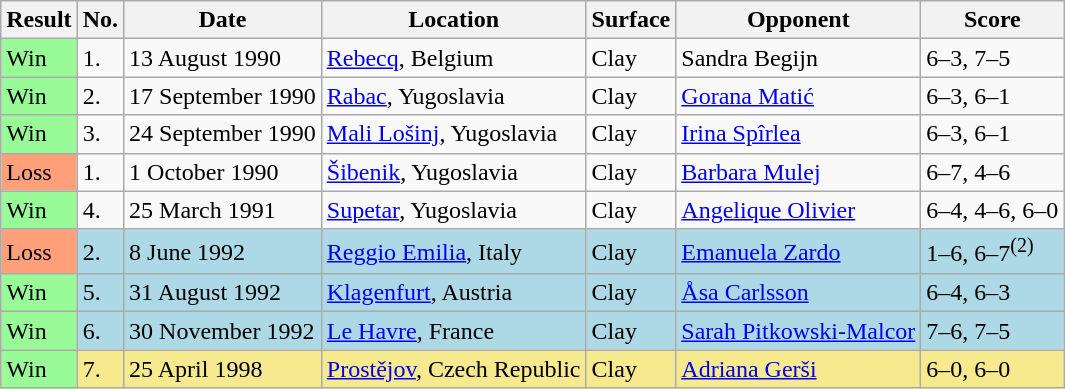<table class="wikitable">
<tr>
<th>Result</th>
<th>No.</th>
<th>Date</th>
<th>Location</th>
<th>Surface</th>
<th>Opponent</th>
<th>Score</th>
</tr>
<tr>
<td style="background:#98fb98;">Win</td>
<td>1.</td>
<td>13 August 1990</td>
<td><a href='#'>Rebecq</a>, Belgium</td>
<td>Clay</td>
<td> Sandra Begijn</td>
<td>6–3, 7–5</td>
</tr>
<tr>
<td style="background:#98fb98;">Win</td>
<td>2.</td>
<td>17 September 1990</td>
<td><a href='#'>Rabac</a>, Yugoslavia</td>
<td>Clay</td>
<td> <a href='#'>Gorana Matić</a></td>
<td>6–3, 6–1</td>
</tr>
<tr>
<td style="background:#98fb98;">Win</td>
<td>3.</td>
<td>24 September 1990</td>
<td><a href='#'>Mali Lošinj</a>, Yugoslavia</td>
<td>Clay</td>
<td> <a href='#'>Irina Spîrlea</a></td>
<td>6–3, 6–1</td>
</tr>
<tr>
<td style="background:#ffa07a;">Loss</td>
<td>1.</td>
<td>1 October 1990</td>
<td><a href='#'>Šibenik</a>, Yugoslavia</td>
<td>Clay</td>
<td> <a href='#'>Barbara Mulej</a></td>
<td>6–7, 4–6</td>
</tr>
<tr>
<td style="background:#98fb98;">Win</td>
<td>4.</td>
<td>25 March 1991</td>
<td><a href='#'>Supetar</a>, Yugoslavia</td>
<td>Clay</td>
<td> <a href='#'>Angelique Olivier</a></td>
<td>6–4, 4–6, 6–0</td>
</tr>
<tr style="background:lightblue;">
<td style="background:#ffa07a;">Loss</td>
<td>2.</td>
<td>8 June 1992</td>
<td><a href='#'>Reggio Emilia</a>, Italy</td>
<td>Clay</td>
<td> <a href='#'>Emanuela Zardo</a></td>
<td>1–6, 6–7<sup>(2)</sup></td>
</tr>
<tr style="background:lightblue;">
<td style="background:#98fb98;">Win</td>
<td>5.</td>
<td>31 August 1992</td>
<td><a href='#'>Klagenfurt</a>, Austria</td>
<td>Clay</td>
<td> <a href='#'>Åsa Carlsson</a></td>
<td>6–4, 6–3</td>
</tr>
<tr style="background:lightblue;">
<td style="background:#98fb98;">Win</td>
<td>6.</td>
<td>30 November 1992</td>
<td><a href='#'>Le Havre</a>, France</td>
<td>Clay</td>
<td> <a href='#'>Sarah Pitkowski-Malcor</a></td>
<td>7–6, 7–5</td>
</tr>
<tr style="background:#f7e98e;">
<td style="background:#98fb98;">Win</td>
<td>7.</td>
<td>25 April 1998</td>
<td><a href='#'>Prostějov</a>, Czech Republic</td>
<td>Clay</td>
<td> <a href='#'>Adriana Gerši</a></td>
<td>6–0, 6–0</td>
</tr>
</table>
